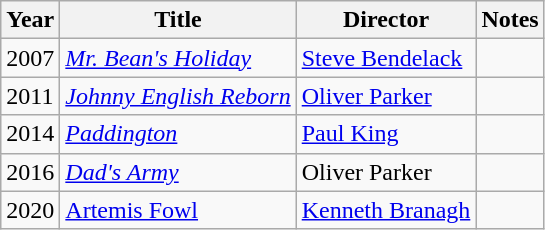<table class="wikitable plainrowheaders">
<tr>
<th>Year</th>
<th>Title</th>
<th>Director</th>
<th>Notes</th>
</tr>
<tr>
<td>2007</td>
<td><em><a href='#'>Mr. Bean's Holiday</a></em></td>
<td><a href='#'>Steve Bendelack</a></td>
<td></td>
</tr>
<tr>
<td>2011</td>
<td><em><a href='#'>Johnny English Reborn</a></em></td>
<td><a href='#'>Oliver Parker</a></td>
<td></td>
</tr>
<tr>
<td>2014</td>
<td><em><a href='#'>Paddington</a></em></td>
<td><a href='#'>Paul King</a></td>
<td></td>
</tr>
<tr>
<td>2016</td>
<td><em><a href='#'>Dad's Army</a></em></td>
<td>Oliver Parker</td>
<td></td>
</tr>
<tr>
<td>2020</td>
<td><a href='#'>Artemis Fowl</a></td>
<td><a href='#'>Kenneth Branagh</a></td>
<td></td>
</tr>
</table>
